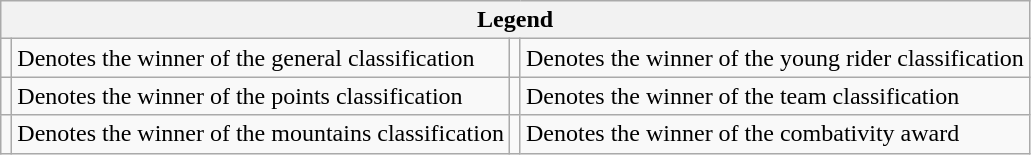<table class="wikitable">
<tr>
<th colspan="4">Legend</th>
</tr>
<tr>
<td></td>
<td>Denotes the winner of the general classification</td>
<td></td>
<td>Denotes the winner of the young rider classification</td>
</tr>
<tr>
<td></td>
<td>Denotes the winner of the points classification</td>
<td></td>
<td>Denotes the winner of the team classification</td>
</tr>
<tr>
<td></td>
<td>Denotes the winner of the mountains classification</td>
<td></td>
<td>Denotes the winner of the combativity award</td>
</tr>
</table>
